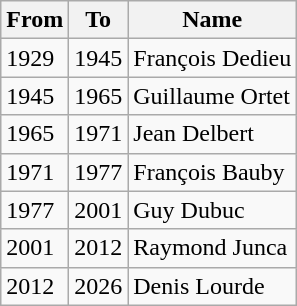<table class="wikitable">
<tr>
<th>From</th>
<th>To</th>
<th>Name</th>
</tr>
<tr>
<td>1929</td>
<td>1945</td>
<td>François Dedieu</td>
</tr>
<tr>
<td>1945</td>
<td>1965</td>
<td>Guillaume Ortet</td>
</tr>
<tr>
<td>1965</td>
<td>1971</td>
<td>Jean Delbert</td>
</tr>
<tr>
<td>1971</td>
<td>1977</td>
<td>François Bauby</td>
</tr>
<tr>
<td>1977</td>
<td>2001</td>
<td>Guy Dubuc</td>
</tr>
<tr>
<td>2001</td>
<td>2012</td>
<td>Raymond Junca</td>
</tr>
<tr>
<td>2012</td>
<td>2026</td>
<td>Denis Lourde</td>
</tr>
</table>
